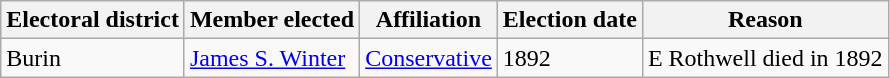<table class="wikitable sortable">
<tr>
<th>Electoral district</th>
<th>Member elected</th>
<th>Affiliation</th>
<th>Election date</th>
<th>Reason</th>
</tr>
<tr>
<td>Burin</td>
<td><a href='#'>James S. Winter</a></td>
<td><a href='#'>Conservative</a></td>
<td>1892</td>
<td>E Rothwell died in 1892</td>
</tr>
</table>
